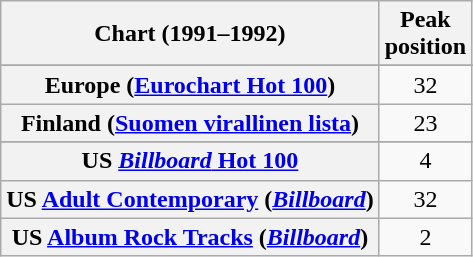<table class="wikitable sortable plainrowheaders" style="text-align:center">
<tr>
<th>Chart (1991–1992)</th>
<th>Peak<br>position</th>
</tr>
<tr>
</tr>
<tr>
</tr>
<tr>
</tr>
<tr>
<th scope="row">Europe (<a href='#'>Eurochart Hot 100</a>)</th>
<td>32</td>
</tr>
<tr>
<th scope="row">Finland (<a href='#'>Suomen virallinen lista</a>)</th>
<td>23</td>
</tr>
<tr>
</tr>
<tr>
</tr>
<tr>
</tr>
<tr>
</tr>
<tr>
</tr>
<tr>
</tr>
<tr>
</tr>
<tr>
<th scope="row">US <a href='#'><em>Billboard</em> Hot 100</a></th>
<td>4</td>
</tr>
<tr>
<th scope="row">US <a href='#'>Adult Contemporary</a> (<em><a href='#'>Billboard</a></em>)</th>
<td>32</td>
</tr>
<tr>
<th scope="row">US <a href='#'>Album Rock Tracks</a> (<em><a href='#'>Billboard</a></em>)</th>
<td>2</td>
</tr>
</table>
